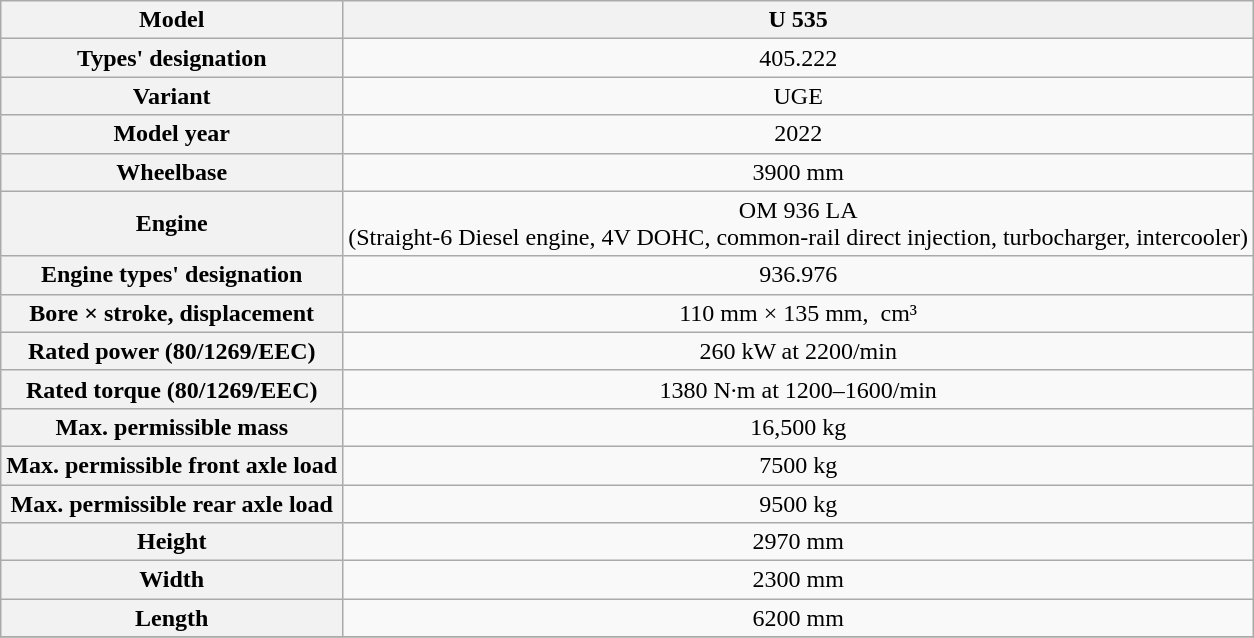<table class="wikitable" style="text-align: center;">
<tr>
<th>Model</th>
<th colspan="1">U 535</th>
</tr>
<tr>
<th>Types' designation</th>
<td colspan="1">405.222</td>
</tr>
<tr>
<th>Variant</th>
<td colspan="1">UGE</td>
</tr>
<tr>
<th>Model year</th>
<td colspan="1">2022</td>
</tr>
<tr>
<th>Wheelbase</th>
<td colspan="1">3900 mm</td>
</tr>
<tr>
<th>Engine</th>
<td colspan="1">OM 936 LA<br>(Straight-6 Diesel engine, 4V DOHC, common-rail direct injection, turbocharger, intercooler)</td>
</tr>
<tr>
<th>Engine types' designation</th>
<td colspan="1">936.976</td>
</tr>
<tr>
<th>Bore × stroke, displacement</th>
<td colspan="1">110 mm × 135 mm,  cm³</td>
</tr>
<tr>
<th>Rated power (80/1269/EEC)</th>
<td colspan="1">260 kW at 2200/min</td>
</tr>
<tr>
<th>Rated torque (80/1269/EEC)</th>
<td colspan="1">1380 N·m at 1200–1600/min</td>
</tr>
<tr>
<th>Max. permissible mass</th>
<td colspan="1">16,500 kg</td>
</tr>
<tr>
<th>Max. permissible front axle load</th>
<td colspan="1">7500 kg</td>
</tr>
<tr>
<th>Max. permissible rear axle load</th>
<td colspan="1">9500 kg</td>
</tr>
<tr>
<th>Height</th>
<td colspan="1">2970 mm</td>
</tr>
<tr>
<th>Width</th>
<td colspan="1">2300 mm</td>
</tr>
<tr>
<th>Length</th>
<td colspan="1">6200 mm</td>
</tr>
<tr>
</tr>
</table>
